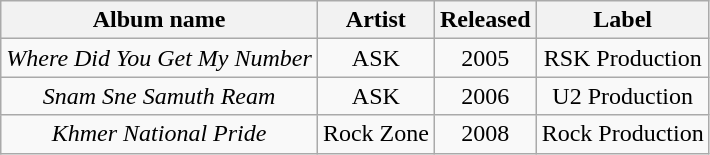<table class="wikitable sortable plainrowheaders" style="text-align:center">
<tr>
<th>Album name</th>
<th>Artist</th>
<th>Released</th>
<th>Label</th>
</tr>
<tr>
<td><em>Where Did You Get My Number</em></td>
<td>ASK</td>
<td>2005</td>
<td>RSK Production</td>
</tr>
<tr>
<td><em>Snam Sne Samuth Ream</em></td>
<td>ASK</td>
<td>2006</td>
<td>U2 Production</td>
</tr>
<tr>
<td><em>Khmer National Pride</em></td>
<td>Rock Zone</td>
<td>2008</td>
<td>Rock Production</td>
</tr>
</table>
